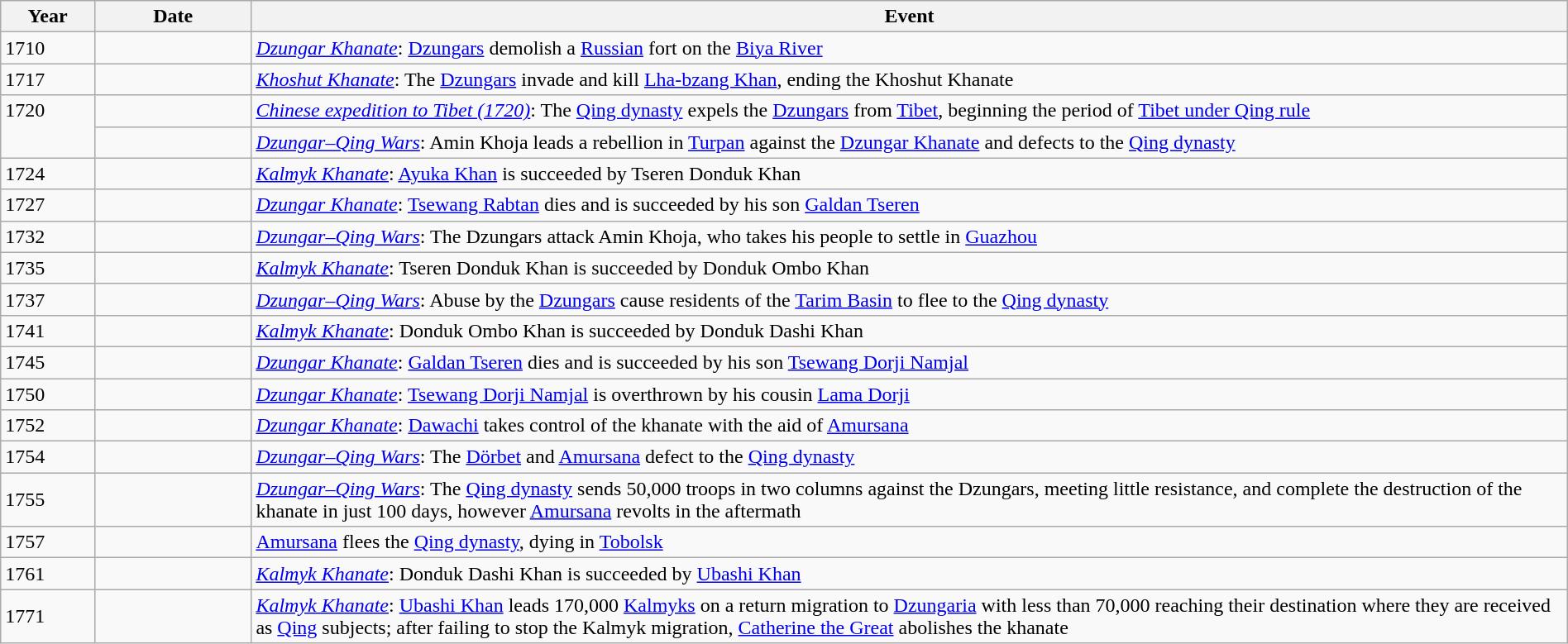<table class="wikitable" style="width:100%;">
<tr>
<th style="width:6%">Year</th>
<th style="width:10%">Date</th>
<th>Event</th>
</tr>
<tr>
<td>1710</td>
<td></td>
<td><em><a href='#'>Dzungar Khanate</a></em>: <a href='#'>Dzungars</a> demolish a <a href='#'>Russian</a> fort on the <a href='#'>Biya River</a></td>
</tr>
<tr>
<td>1717</td>
<td></td>
<td><em><a href='#'>Khoshut Khanate</a></em>: The <a href='#'>Dzungars</a> invade and kill <a href='#'>Lha-bzang Khan</a>, ending the Khoshut Khanate</td>
</tr>
<tr>
<td rowspan="2" valign="top">1720</td>
<td></td>
<td><em><a href='#'>Chinese expedition to Tibet (1720)</a></em>: The <a href='#'>Qing dynasty</a> expels the <a href='#'>Dzungars</a> from <a href='#'>Tibet</a>, beginning the period of <a href='#'>Tibet under Qing rule</a></td>
</tr>
<tr>
<td></td>
<td><em><a href='#'>Dzungar–Qing Wars</a></em>: Amin Khoja leads a rebellion in <a href='#'>Turpan</a> against the <a href='#'>Dzungar Khanate</a> and defects to the <a href='#'>Qing dynasty</a></td>
</tr>
<tr>
<td>1724</td>
<td></td>
<td><em><a href='#'>Kalmyk Khanate</a></em>: <a href='#'>Ayuka Khan</a> is succeeded by Tseren Donduk Khan</td>
</tr>
<tr>
<td>1727</td>
<td></td>
<td><em><a href='#'>Dzungar Khanate</a></em>: <a href='#'>Tsewang Rabtan</a> dies and is succeeded by his son <a href='#'>Galdan Tseren</a></td>
</tr>
<tr>
<td>1732</td>
<td></td>
<td><em><a href='#'>Dzungar–Qing Wars</a></em>: The Dzungars attack Amin Khoja, who takes his people to settle in <a href='#'>Guazhou</a></td>
</tr>
<tr>
<td>1735</td>
<td></td>
<td><em><a href='#'>Kalmyk Khanate</a></em>: Tseren Donduk Khan is succeeded by Donduk Ombo Khan</td>
</tr>
<tr>
<td>1737</td>
<td></td>
<td><em><a href='#'>Dzungar–Qing Wars</a></em>: Abuse by the <a href='#'>Dzungars</a> cause residents of the <a href='#'>Tarim Basin</a> to flee to the <a href='#'>Qing dynasty</a></td>
</tr>
<tr>
<td>1741</td>
<td></td>
<td><em><a href='#'>Kalmyk Khanate</a></em>: Donduk Ombo Khan is succeeded by Donduk Dashi Khan</td>
</tr>
<tr>
<td>1745</td>
<td></td>
<td><em><a href='#'>Dzungar Khanate</a></em>: <a href='#'>Galdan Tseren</a> dies and is succeeded by his son <a href='#'>Tsewang Dorji Namjal</a></td>
</tr>
<tr>
<td>1750</td>
<td></td>
<td><em><a href='#'>Dzungar Khanate</a></em>: <a href='#'>Tsewang Dorji Namjal</a> is overthrown by his cousin <a href='#'>Lama Dorji</a></td>
</tr>
<tr>
<td>1752</td>
<td></td>
<td><em><a href='#'>Dzungar Khanate</a></em>: <a href='#'>Dawachi</a> takes control of the khanate with the aid of <a href='#'>Amursana</a></td>
</tr>
<tr>
<td>1754</td>
<td></td>
<td><em><a href='#'>Dzungar–Qing Wars</a></em>: The <a href='#'>Dörbet</a> and <a href='#'>Amursana</a> defect to the <a href='#'>Qing dynasty</a></td>
</tr>
<tr>
<td>1755</td>
<td></td>
<td><em><a href='#'>Dzungar–Qing Wars</a></em>: The <a href='#'>Qing dynasty</a> sends 50,000 troops in two columns against the Dzungars, meeting little resistance, and complete the destruction of the khanate in just 100 days, however <a href='#'>Amursana</a> revolts in the aftermath</td>
</tr>
<tr>
<td>1757</td>
<td></td>
<td><a href='#'>Amursana</a> flees the <a href='#'>Qing dynasty</a>, dying in <a href='#'>Tobolsk</a></td>
</tr>
<tr>
<td>1761</td>
<td></td>
<td><em><a href='#'>Kalmyk Khanate</a></em>: Donduk Dashi Khan is succeeded by <a href='#'>Ubashi Khan</a></td>
</tr>
<tr>
<td>1771</td>
<td></td>
<td><em><a href='#'>Kalmyk Khanate</a></em>: <a href='#'>Ubashi Khan</a> leads 170,000 <a href='#'>Kalmyks</a> on a return migration to <a href='#'>Dzungaria</a> with less than 70,000 reaching their destination where they are received as <a href='#'>Qing</a> subjects; after failing to stop the Kalmyk migration, <a href='#'>Catherine the Great</a> abolishes the khanate</td>
</tr>
</table>
